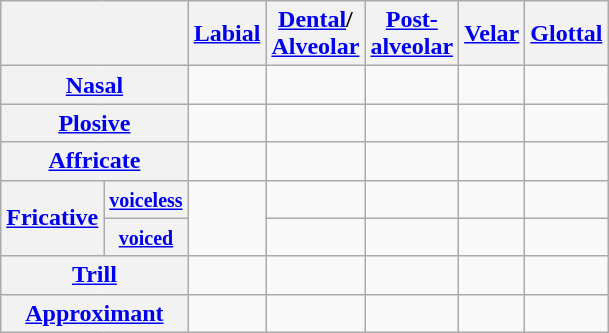<table class="wikitable" style="text-align:center">
<tr>
<th colspan="2"></th>
<th><a href='#'>Labial</a></th>
<th><a href='#'>Dental</a>/<br><a href='#'>Alveolar</a></th>
<th><a href='#'>Post-<br>alveolar</a></th>
<th><a href='#'>Velar</a></th>
<th><a href='#'>Glottal</a></th>
</tr>
<tr>
<th colspan="2"><a href='#'>Nasal</a></th>
<td></td>
<td></td>
<td></td>
<td></td>
<td></td>
</tr>
<tr>
<th colspan="2"><a href='#'>Plosive</a></th>
<td></td>
<td></td>
<td></td>
<td></td>
<td></td>
</tr>
<tr>
<th colspan="2"><a href='#'>Affricate</a></th>
<td></td>
<td></td>
<td></td>
<td></td>
<td></td>
</tr>
<tr>
<th rowspan="2"><a href='#'>Fricative</a></th>
<th><small><a href='#'>voiceless</a></small></th>
<td rowspan="2"></td>
<td></td>
<td></td>
<td></td>
<td></td>
</tr>
<tr>
<th><small><a href='#'>voiced</a></small></th>
<td></td>
<td></td>
<td></td>
<td></td>
</tr>
<tr>
<th colspan="2"><a href='#'>Trill</a></th>
<td></td>
<td></td>
<td></td>
<td></td>
<td></td>
</tr>
<tr>
<th colspan="2"><a href='#'>Approximant</a></th>
<td></td>
<td></td>
<td></td>
<td></td>
<td></td>
</tr>
</table>
